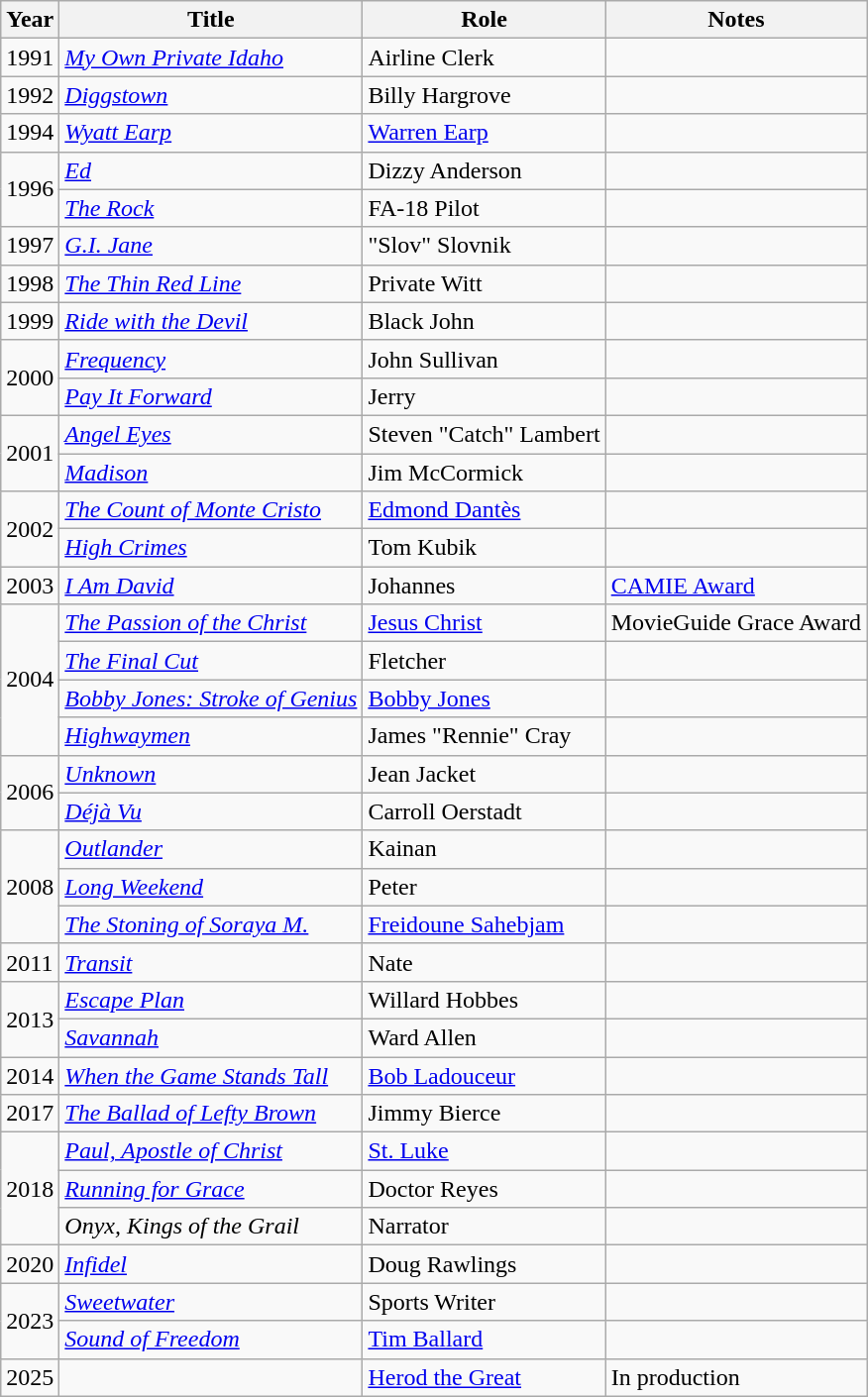<table class="wikitable sortable">
<tr>
<th>Year</th>
<th>Title</th>
<th>Role</th>
<th class="unsortable">Notes</th>
</tr>
<tr>
<td>1991</td>
<td><em><a href='#'>My Own Private Idaho</a></em></td>
<td>Airline Clerk</td>
<td></td>
</tr>
<tr>
<td>1992</td>
<td><em><a href='#'>Diggstown</a></em></td>
<td>Billy Hargrove</td>
<td></td>
</tr>
<tr>
<td>1994</td>
<td><em><a href='#'>Wyatt Earp</a></em></td>
<td><a href='#'>Warren Earp</a></td>
<td></td>
</tr>
<tr>
<td rowspan="2">1996</td>
<td><em><a href='#'>Ed</a></em></td>
<td>Dizzy Anderson</td>
<td></td>
</tr>
<tr>
<td><em><a href='#'>The Rock</a></em></td>
<td>FA-18 Pilot</td>
<td></td>
</tr>
<tr>
<td>1997</td>
<td><em><a href='#'>G.I. Jane</a></em></td>
<td>"Slov" Slovnik</td>
<td></td>
</tr>
<tr>
<td>1998</td>
<td><em><a href='#'>The Thin Red Line</a></em></td>
<td>Private Witt</td>
<td></td>
</tr>
<tr>
<td>1999</td>
<td><em><a href='#'>Ride with the Devil</a></em></td>
<td>Black John</td>
<td></td>
</tr>
<tr>
<td rowspan="2">2000</td>
<td><em><a href='#'>Frequency</a></em></td>
<td>John Sullivan</td>
<td></td>
</tr>
<tr>
<td><em><a href='#'>Pay It Forward</a></em></td>
<td>Jerry</td>
<td></td>
</tr>
<tr>
<td rowspan="2">2001</td>
<td><em><a href='#'>Angel Eyes</a></em></td>
<td>Steven "Catch" Lambert</td>
<td></td>
</tr>
<tr>
<td><em><a href='#'>Madison</a></em></td>
<td>Jim McCormick</td>
<td></td>
</tr>
<tr>
<td rowspan="2">2002</td>
<td><em><a href='#'>The Count of Monte Cristo</a></em></td>
<td><a href='#'>Edmond Dantès</a></td>
<td></td>
</tr>
<tr>
<td><em><a href='#'>High Crimes</a></em></td>
<td>Tom Kubik</td>
<td></td>
</tr>
<tr>
<td>2003</td>
<td><em><a href='#'>I Am David</a></em></td>
<td>Johannes</td>
<td><a href='#'>CAMIE Award</a></td>
</tr>
<tr>
<td rowspan="4">2004</td>
<td><em><a href='#'>The Passion of the Christ</a></em></td>
<td><a href='#'>Jesus Christ</a></td>
<td>MovieGuide Grace Award</td>
</tr>
<tr>
<td><em><a href='#'>The Final Cut</a></em></td>
<td>Fletcher</td>
<td></td>
</tr>
<tr>
<td><em><a href='#'>Bobby Jones: Stroke of Genius</a></em></td>
<td><a href='#'>Bobby Jones</a></td>
<td></td>
</tr>
<tr>
<td><em><a href='#'>Highwaymen</a></em></td>
<td>James "Rennie" Cray</td>
<td></td>
</tr>
<tr>
<td rowspan="2">2006</td>
<td><em><a href='#'>Unknown</a></em></td>
<td>Jean Jacket</td>
<td></td>
</tr>
<tr>
<td><em><a href='#'>Déjà Vu</a></em></td>
<td>Carroll Oerstadt</td>
<td></td>
</tr>
<tr>
<td rowspan="3">2008</td>
<td><em><a href='#'>Outlander</a></em></td>
<td>Kainan</td>
<td></td>
</tr>
<tr>
<td><em><a href='#'>Long Weekend</a></em></td>
<td>Peter</td>
<td></td>
</tr>
<tr>
<td><em><a href='#'>The Stoning of Soraya M.</a></em></td>
<td><a href='#'>Freidoune Sahebjam</a></td>
<td></td>
</tr>
<tr>
<td>2011</td>
<td><em><a href='#'>Transit</a></em></td>
<td>Nate</td>
<td></td>
</tr>
<tr>
<td rowspan="2">2013</td>
<td><em><a href='#'>Escape Plan</a></em></td>
<td>Willard Hobbes</td>
<td></td>
</tr>
<tr>
<td><em><a href='#'>Savannah</a></em></td>
<td>Ward Allen</td>
<td></td>
</tr>
<tr>
<td>2014</td>
<td><em><a href='#'>When the Game Stands Tall</a></em></td>
<td><a href='#'>Bob Ladouceur</a></td>
<td></td>
</tr>
<tr>
<td>2017</td>
<td><em><a href='#'>The Ballad of Lefty Brown</a></em></td>
<td>Jimmy Bierce</td>
<td></td>
</tr>
<tr>
<td rowspan="3">2018</td>
<td><em><a href='#'>Paul, Apostle of Christ</a></em></td>
<td><a href='#'>St. Luke</a></td>
<td></td>
</tr>
<tr>
<td><em><a href='#'>Running for Grace</a></em></td>
<td>Doctor Reyes</td>
<td></td>
</tr>
<tr>
<td><em>Onyx, Kings of the Grail</em></td>
<td>Narrator</td>
<td></td>
</tr>
<tr>
<td>2020</td>
<td><em><a href='#'>Infidel</a></em></td>
<td>Doug Rawlings</td>
<td></td>
</tr>
<tr>
<td rowspan="2">2023</td>
<td><em><a href='#'>Sweetwater</a></em></td>
<td>Sports Writer</td>
<td></td>
</tr>
<tr>
<td><em><a href='#'>Sound of Freedom</a></em></td>
<td><a href='#'>Tim Ballard</a></td>
<td></td>
</tr>
<tr>
<td>2025</td>
<td></td>
<td><a href='#'>Herod the Great</a></td>
<td>In production</td>
</tr>
</table>
